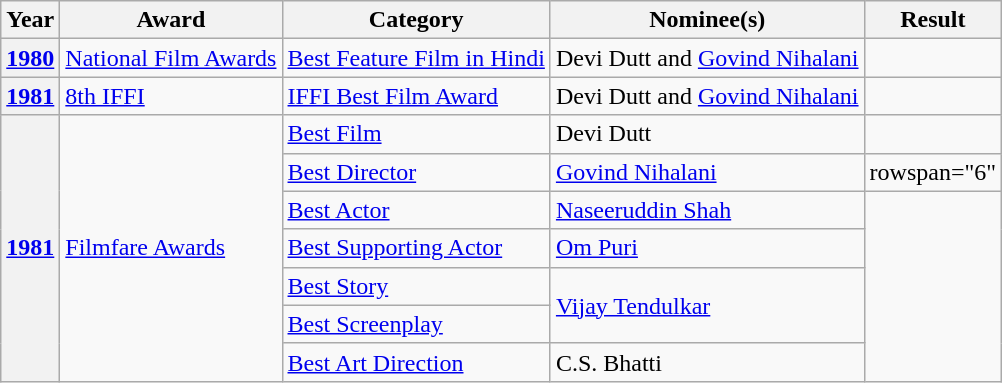<table class="wikitable plainrowheaders sortable">
<tr>
<th>Year</th>
<th>Award</th>
<th>Category</th>
<th>Nominee(s)</th>
<th>Result</th>
</tr>
<tr>
<th><a href='#'>1980</a></th>
<td><a href='#'>National Film Awards</a></td>
<td><a href='#'>Best Feature Film in Hindi</a></td>
<td>Devi Dutt and <a href='#'>Govind Nihalani</a></td>
<td></td>
</tr>
<tr>
<th><a href='#'>1981</a></th>
<td><a href='#'>8th IFFI</a></td>
<td><a href='#'>IFFI Best Film Award</a></td>
<td>Devi Dutt and <a href='#'>Govind Nihalani</a></td>
<td></td>
</tr>
<tr>
<th rowspan="7"><a href='#'>1981</a></th>
<td rowspan="7"><a href='#'>Filmfare Awards</a></td>
<td><a href='#'>Best Film</a></td>
<td>Devi Dutt</td>
<td></td>
</tr>
<tr>
<td><a href='#'>Best Director</a></td>
<td><a href='#'>Govind Nihalani</a></td>
<td>rowspan="6"</td>
</tr>
<tr>
<td><a href='#'>Best Actor</a></td>
<td><a href='#'>Naseeruddin Shah</a></td>
</tr>
<tr>
<td><a href='#'>Best Supporting Actor</a></td>
<td><a href='#'>Om Puri</a></td>
</tr>
<tr>
<td><a href='#'>Best Story</a></td>
<td rowspan="2"><a href='#'>Vijay Tendulkar</a></td>
</tr>
<tr>
<td><a href='#'>Best Screenplay</a></td>
</tr>
<tr>
<td><a href='#'>Best Art Direction</a></td>
<td>C.S. Bhatti</td>
</tr>
</table>
